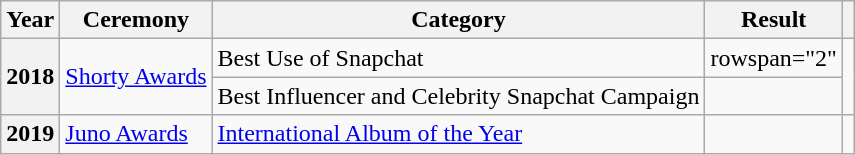<table class="wikitable plainrowheaders">
<tr>
<th scope="col">Year</th>
<th scope="col">Ceremony</th>
<th scope="col">Category</th>
<th scope="col">Result</th>
<th scope="col"></th>
</tr>
<tr>
<th scope="row" rowspan="2">2018</th>
<td rowspan="2"><a href='#'>Shorty Awards</a></td>
<td>Best Use of Snapchat</td>
<td>rowspan="2" </td>
<td rowspan="2" style="text-align:center;"></td>
</tr>
<tr>
<td>Best Influencer and Celebrity Snapchat Campaign</td>
</tr>
<tr>
<th scope="row">2019</th>
<td><a href='#'>Juno Awards</a></td>
<td><a href='#'>International Album of the Year</a></td>
<td></td>
<td style="text-align:center;"></td>
</tr>
</table>
